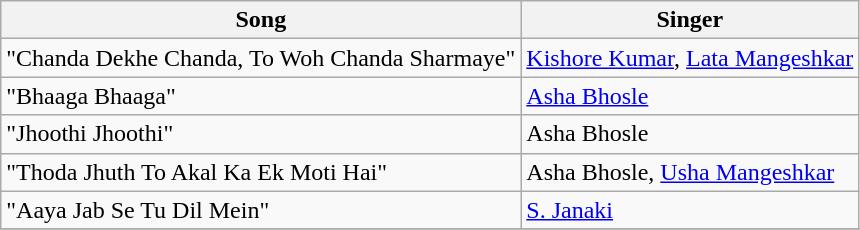<table class="wikitable">
<tr>
<th>Song</th>
<th>Singer</th>
</tr>
<tr>
<td>"Chanda Dekhe Chanda, To Woh Chanda Sharmaye"</td>
<td><a href='#'>Kishore Kumar</a>, <a href='#'>Lata Mangeshkar</a></td>
</tr>
<tr>
<td>"Bhaaga Bhaaga"</td>
<td><a href='#'>Asha Bhosle</a></td>
</tr>
<tr>
<td>"Jhoothi Jhoothi"</td>
<td>Asha Bhosle</td>
</tr>
<tr>
<td>"Thoda Jhuth To Akal Ka Ek Moti Hai"</td>
<td>Asha Bhosle, <a href='#'>Usha Mangeshkar</a></td>
</tr>
<tr>
<td>"Aaya Jab Se Tu Dil Mein"</td>
<td><a href='#'>S. Janaki</a></td>
</tr>
<tr>
</tr>
</table>
